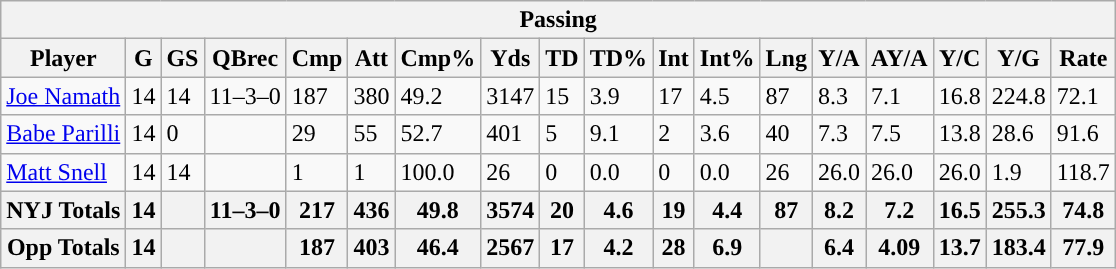<table class="wikitable">
<tr>
<th colspan="18">Passing</th>
</tr>
<tr>
<th>Player</th>
<th>G</th>
<th>GS</th>
<th>QBrec</th>
<th>Cmp</th>
<th>Att</th>
<th>Cmp%</th>
<th>Yds</th>
<th>TD</th>
<th>TD%</th>
<th>Int</th>
<th>Int%</th>
<th>Lng</th>
<th>Y/A</th>
<th>AY/A</th>
<th>Y/C</th>
<th>Y/G</th>
<th>Rate</th>
</tr>
<tr>
<td><a href='#'>Joe Namath</a></td>
<td>14</td>
<td>14</td>
<td>11–3–0</td>
<td>187</td>
<td>380</td>
<td>49.2</td>
<td>3147</td>
<td>15</td>
<td>3.9</td>
<td>17</td>
<td>4.5</td>
<td>87</td>
<td>8.3</td>
<td>7.1</td>
<td>16.8</td>
<td>224.8</td>
<td>72.1</td>
</tr>
<tr>
<td><a href='#'>Babe Parilli</a></td>
<td>14</td>
<td>0</td>
<td></td>
<td>29</td>
<td>55</td>
<td>52.7</td>
<td>401</td>
<td>5</td>
<td>9.1</td>
<td>2</td>
<td>3.6</td>
<td>40</td>
<td>7.3</td>
<td>7.5</td>
<td>13.8</td>
<td>28.6</td>
<td>91.6</td>
</tr>
<tr>
<td><a href='#'>Matt Snell</a></td>
<td>14</td>
<td>14</td>
<td></td>
<td>1</td>
<td>1</td>
<td>100.0</td>
<td>26</td>
<td>0</td>
<td>0.0</td>
<td>0</td>
<td>0.0</td>
<td>26</td>
<td>26.0</td>
<td>26.0</td>
<td>26.0</td>
<td>1.9</td>
<td>118.7</td>
</tr>
<tr>
<th><strong>NYJ Totals</strong></th>
<th>14</th>
<th></th>
<th>11–3–0</th>
<th>217</th>
<th>436</th>
<th>49.8</th>
<th>3574</th>
<th>20</th>
<th>4.6</th>
<th>19</th>
<th>4.4</th>
<th>87</th>
<th>8.2</th>
<th>7.2</th>
<th>16.5</th>
<th>255.3</th>
<th>74.8</th>
</tr>
<tr>
<th><strong>Opp Totals</strong></th>
<th>14</th>
<th></th>
<th></th>
<th>187</th>
<th>403</th>
<th>46.4</th>
<th>2567</th>
<th>17</th>
<th>4.2</th>
<th>28</th>
<th>6.9</th>
<th></th>
<th>6.4</th>
<th>4.09</th>
<th>13.7</th>
<th>183.4</th>
<th>77.9</th>
</tr>
</table>
